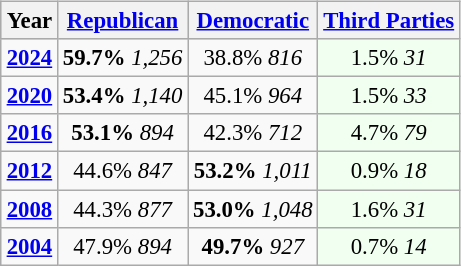<table class="wikitable" style="float:right; font-size:95%;">
<tr bgcolor=lightgrey>
<th>Year</th>
<th><a href='#'>Republican</a></th>
<th><a href='#'>Democratic</a></th>
<th><a href='#'>Third Parties</a></th>
</tr>
<tr>
<td style="text-align:center;" ><strong><a href='#'>2024</a></strong></td>
<td style="text-align:center;" ><strong>59.7%</strong> <em>1,256</em></td>
<td style="text-align:center;" >38.8% <em>816</em></td>
<td style="text-align:center; background:honeyDew;">1.5% <em>31</em></td>
</tr>
<tr>
<td style="text-align:center;" ><strong><a href='#'>2020</a></strong></td>
<td style="text-align:center;" ><strong>53.4%</strong> <em>1,140</em></td>
<td style="text-align:center;" >45.1% <em>964</em></td>
<td style="text-align:center; background:honeyDew;">1.5% <em>33</em></td>
</tr>
<tr>
<td style="text-align:center;" ><strong><a href='#'>2016</a></strong></td>
<td style="text-align:center;" ><strong>53.1%</strong> <em>894</em></td>
<td style="text-align:center;" >42.3% <em>712</em></td>
<td style="text-align:center; background:honeyDew;">4.7% <em>79</em></td>
</tr>
<tr>
<td style="text-align:center;" ><strong><a href='#'>2012</a></strong></td>
<td style="text-align:center;" >44.6% <em>847</em></td>
<td style="text-align:center;" ><strong>53.2%</strong> <em>1,011</em></td>
<td style="text-align:center; background:honeyDew;">0.9% <em>18</em></td>
</tr>
<tr>
<td style="text-align:center;" ><strong><a href='#'>2008</a></strong></td>
<td style="text-align:center;" >44.3% <em>877</em></td>
<td style="text-align:center;" ><strong>53.0%</strong> <em>1,048</em></td>
<td style="text-align:center; background:honeyDew;">1.6% <em>31</em></td>
</tr>
<tr>
<td style="text-align:center;" ><strong><a href='#'>2004</a></strong></td>
<td style="text-align:center;" >47.9% <em>894</em></td>
<td style="text-align:center;" ><strong>49.7%</strong> <em>927</em></td>
<td style="text-align:center; background:honeyDew;">0.7% <em>14</em></td>
</tr>
</table>
